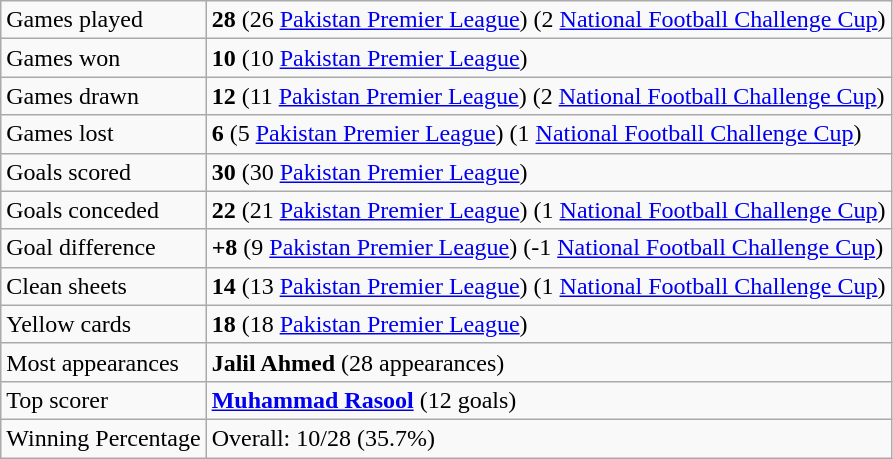<table class="wikitable">
<tr>
<td>Games played</td>
<td><strong>28</strong> (26 <a href='#'>Pakistan Premier League</a>) (2 <a href='#'>National Football Challenge Cup</a>)</td>
</tr>
<tr>
<td>Games won</td>
<td><strong>10</strong> (10 <a href='#'>Pakistan Premier League</a>)</td>
</tr>
<tr>
<td>Games drawn</td>
<td><strong>12</strong> (11 <a href='#'>Pakistan Premier League</a>) (2 <a href='#'>National Football Challenge Cup</a>)</td>
</tr>
<tr>
<td>Games lost</td>
<td><strong>6</strong> (5 <a href='#'>Pakistan Premier League</a>) (1 <a href='#'>National Football Challenge Cup</a>)</td>
</tr>
<tr>
<td>Goals scored</td>
<td><strong>30</strong> (30 <a href='#'>Pakistan Premier League</a>)</td>
</tr>
<tr>
<td>Goals conceded</td>
<td><strong>22</strong> (21 <a href='#'>Pakistan Premier League</a>) (1 <a href='#'>National Football Challenge Cup</a>)</td>
</tr>
<tr>
<td>Goal difference</td>
<td><strong>+8</strong> (9 <a href='#'>Pakistan Premier League</a>) (-1 <a href='#'>National Football Challenge Cup</a>)</td>
</tr>
<tr>
<td>Clean sheets</td>
<td><strong>14</strong> (13 <a href='#'>Pakistan Premier League</a>) (1 <a href='#'>National Football Challenge Cup</a>)</td>
</tr>
<tr>
<td>Yellow cards</td>
<td><strong>18</strong> (18 <a href='#'>Pakistan Premier League</a>)</td>
</tr>
<tr>
<td>Most appearances</td>
<td><strong> Jalil Ahmed</strong> (28 appearances)</td>
</tr>
<tr>
<td>Top scorer</td>
<td> <strong><a href='#'>Muhammad Rasool</a></strong>  (12 goals)</td>
</tr>
<tr>
<td>Winning Percentage</td>
<td>Overall: 10/28 (35.7%)</td>
</tr>
</table>
